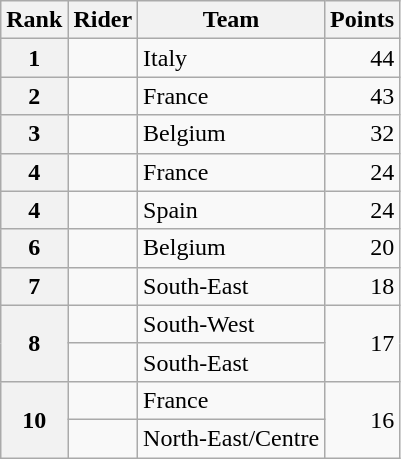<table class="wikitable">
<tr>
<th scope="col">Rank</th>
<th scope="col">Rider</th>
<th scope="col">Team</th>
<th scope="col">Points</th>
</tr>
<tr>
<th scope="row">1</th>
<td></td>
<td>Italy</td>
<td style="text-align:right;">44</td>
</tr>
<tr>
<th scope="row">2</th>
<td></td>
<td>France</td>
<td style="text-align:right;">43</td>
</tr>
<tr>
<th scope="row">3</th>
<td></td>
<td>Belgium</td>
<td style="text-align:right;">32</td>
</tr>
<tr>
<th scope="row">4</th>
<td></td>
<td>France</td>
<td style="text-align:right;">24</td>
</tr>
<tr>
<th scope="row">4</th>
<td></td>
<td>Spain</td>
<td style="text-align:right;">24</td>
</tr>
<tr>
<th scope="row">6</th>
<td></td>
<td>Belgium</td>
<td style="text-align:right;">20</td>
</tr>
<tr>
<th scope="row">7</th>
<td></td>
<td>South-East</td>
<td style="text-align:right;">18</td>
</tr>
<tr>
<th scope="row" rowspan="2">8</th>
<td></td>
<td>South-West</td>
<td style="text-align:right;" rowspan="2">17</td>
</tr>
<tr>
<td></td>
<td>South-East</td>
</tr>
<tr>
<th scope="row" rowspan="2">10</th>
<td></td>
<td>France</td>
<td style="text-align:right;" rowspan="2">16</td>
</tr>
<tr>
<td></td>
<td>North-East/Centre</td>
</tr>
</table>
